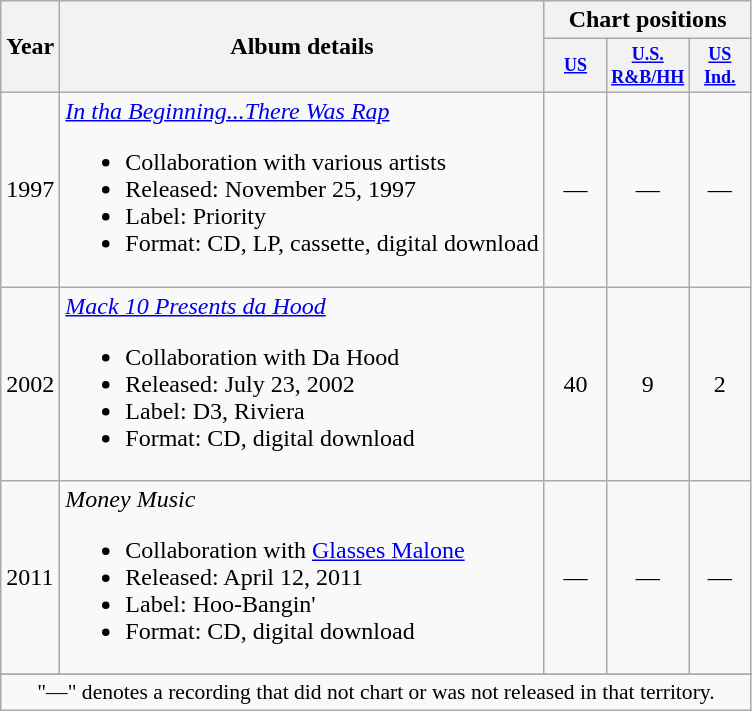<table class="wikitable">
<tr>
<th rowspan="2">Year</th>
<th rowspan="2">Album details</th>
<th colspan="3">Chart positions</th>
</tr>
<tr>
<th style="width:3em;font-size:75%"><a href='#'>US</a><br></th>
<th style="width:3em;font-size:75%"><a href='#'>U.S.<br>R&B/HH</a><br></th>
<th style="width:3em;font-size:75%"><a href='#'>US<br>Ind.</a><br></th>
</tr>
<tr>
<td>1997</td>
<td><em><a href='#'>In tha Beginning...There Was Rap</a></em><br><ul><li>Collaboration with various artists</li><li>Released: November 25, 1997</li><li>Label: Priority</li><li>Format: CD, LP, cassette, digital download</li></ul></td>
<td align="center">—</td>
<td align="center">—</td>
<td align="center">—</td>
</tr>
<tr>
<td>2002</td>
<td><em><a href='#'>Mack 10 Presents da Hood</a></em><br><ul><li>Collaboration with Da Hood</li><li>Released: July 23, 2002</li><li>Label: D3, Riviera</li><li>Format: CD, digital download</li></ul></td>
<td align="center">40</td>
<td align="center">9</td>
<td align="center">2</td>
</tr>
<tr>
<td>2011</td>
<td><em>Money Music</em><br><ul><li>Collaboration with <a href='#'>Glasses Malone</a></li><li>Released: April 12, 2011</li><li>Label: Hoo-Bangin'</li><li>Format: CD, digital download</li></ul></td>
<td align="center">—</td>
<td align="center">—</td>
<td align="center">—</td>
</tr>
<tr>
</tr>
<tr>
<td colspan="8" style="font-size:90%; text-align:center">"—" denotes a recording that did not chart or was not released in that territory.</td>
</tr>
</table>
